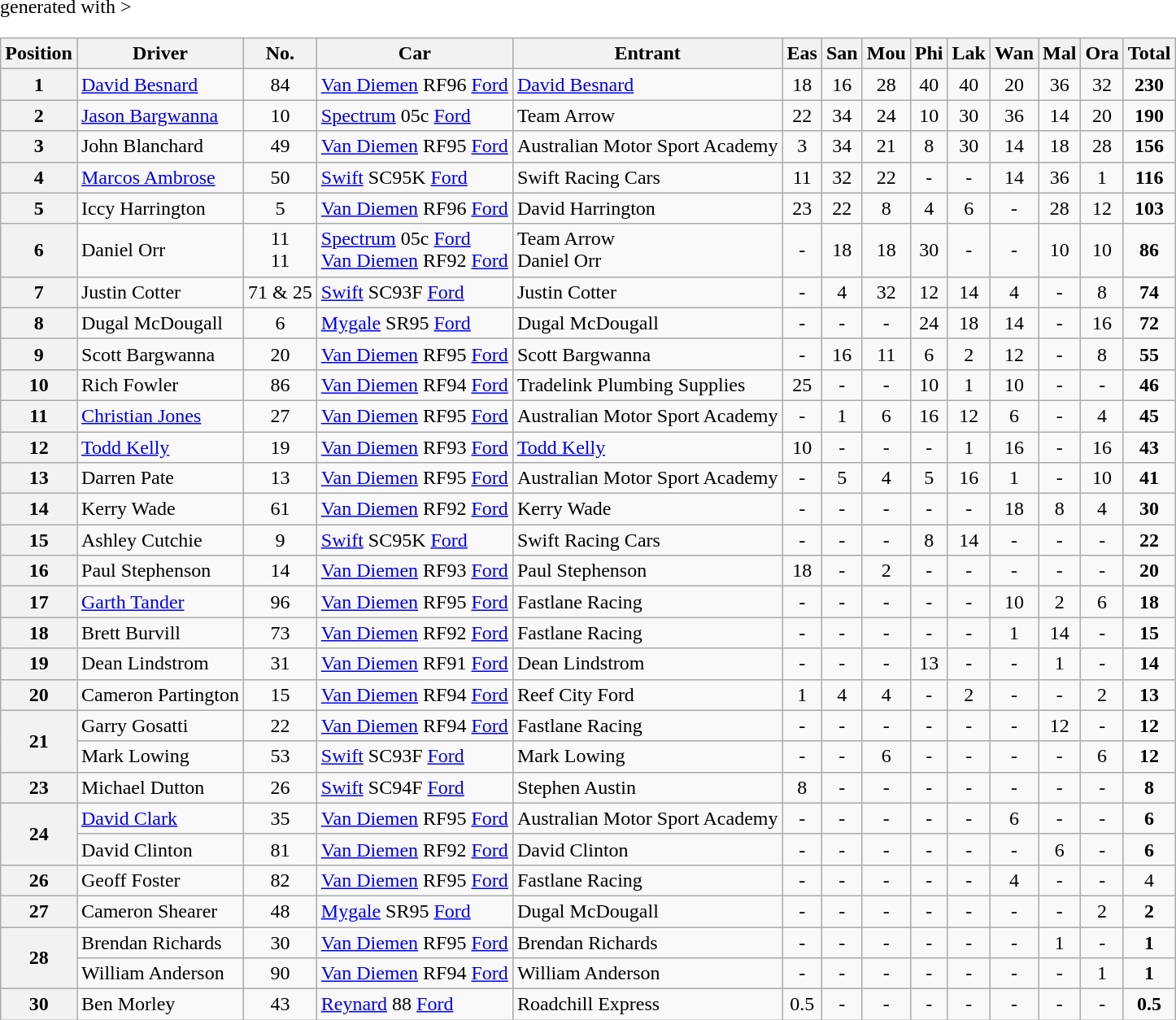<table class="wikitable" <hiddentext>generated with >
<tr style="font-weight:bold">
<th>Position</th>
<th>Driver</th>
<th>No.</th>
<th>Car</th>
<th>Entrant</th>
<th>Eas</th>
<th>San</th>
<th>Mou</th>
<th>Phi</th>
<th>Lak</th>
<th>Wan</th>
<th>Mal</th>
<th>Ora</th>
<th>Total</th>
</tr>
<tr>
<th>1</th>
<td><a href='#'>David Besnard</a></td>
<td align="center">84</td>
<td><a href='#'>Van Diemen</a> RF96 <a href='#'>Ford</a></td>
<td><a href='#'>David Besnard</a></td>
<td align="center">18</td>
<td align="center">16</td>
<td align="center">28</td>
<td align="center">40</td>
<td align="center">40</td>
<td align="center">20</td>
<td align="center">36</td>
<td align="center">32</td>
<td align="center"><strong>230</strong></td>
</tr>
<tr>
<th>2</th>
<td><a href='#'>Jason Bargwanna</a></td>
<td align="center">10</td>
<td><a href='#'>Spectrum</a> 05c <a href='#'>Ford</a></td>
<td>Team Arrow</td>
<td align="center">22</td>
<td align="center">34</td>
<td align="center">24</td>
<td align="center">10</td>
<td align="center">30</td>
<td align="center">36</td>
<td align="center">14</td>
<td align="center">20</td>
<td align="center"><strong>190</strong></td>
</tr>
<tr>
<th>3</th>
<td>John Blanchard</td>
<td align="center">49</td>
<td><a href='#'>Van Diemen</a> RF95 <a href='#'>Ford</a></td>
<td>Australian Motor Sport Academy</td>
<td align="center">3</td>
<td align="center">34</td>
<td align="center">21</td>
<td align="center">8</td>
<td align="center">30</td>
<td align="center">14</td>
<td align="center">18</td>
<td align="center">28</td>
<td align="center"><strong>156</strong></td>
</tr>
<tr>
<th>4</th>
<td><a href='#'>Marcos Ambrose</a></td>
<td align="center">50</td>
<td><a href='#'>Swift</a> SC95K <a href='#'>Ford</a></td>
<td>Swift Racing Cars</td>
<td align="center">11</td>
<td align="center">32</td>
<td align="center">22</td>
<td align="center">-</td>
<td align="center">-</td>
<td align="center">14</td>
<td align="center">36</td>
<td align="center">1</td>
<td align="center"><strong>116</strong></td>
</tr>
<tr>
<th>5</th>
<td>Iccy Harrington</td>
<td align="center">5</td>
<td><a href='#'>Van Diemen</a> RF96 <a href='#'>Ford</a></td>
<td>David Harrington</td>
<td align="center">23</td>
<td align="center">22</td>
<td align="center">8</td>
<td align="center">4</td>
<td align="center">6</td>
<td align="center">-</td>
<td align="center">28</td>
<td align="center">12</td>
<td align="center"><strong>103</strong></td>
</tr>
<tr>
<th>6</th>
<td>Daniel Orr</td>
<td align="center">11<br>11</td>
<td><a href='#'>Spectrum</a> 05c <a href='#'>Ford</a><br><a href='#'>Van Diemen</a> RF92 <a href='#'>Ford</a></td>
<td>Team Arrow<br>Daniel Orr</td>
<td align="center">-</td>
<td align="center">18</td>
<td align="center">18</td>
<td align="center">30</td>
<td align="center">-</td>
<td align="center">-</td>
<td align="center">10</td>
<td align="center">10</td>
<td align="center"><strong>86</strong></td>
</tr>
<tr>
<th>7</th>
<td>Justin Cotter</td>
<td align="center">71 & 25</td>
<td><a href='#'>Swift</a> SC93F <a href='#'>Ford</a></td>
<td>Justin Cotter</td>
<td align="center">-</td>
<td align="center">4</td>
<td align="center">32</td>
<td align="center">12</td>
<td align="center">14</td>
<td align="center">4</td>
<td align="center">-</td>
<td align="center">8</td>
<td align="center"><strong>74</strong></td>
</tr>
<tr>
<th>8</th>
<td>Dugal McDougall</td>
<td align="center">6</td>
<td><a href='#'>Mygale</a> SR95 <a href='#'>Ford</a></td>
<td>Dugal McDougall</td>
<td align="center">-</td>
<td align="center">-</td>
<td align="center">-</td>
<td align="center">24</td>
<td align="center">18</td>
<td align="center">14</td>
<td align="center">-</td>
<td align="center">16</td>
<td align="center"><strong>72</strong></td>
</tr>
<tr>
<th>9</th>
<td>Scott Bargwanna</td>
<td align="center">20</td>
<td><a href='#'>Van Diemen</a> RF95 <a href='#'>Ford</a></td>
<td>Scott Bargwanna</td>
<td align="center">-</td>
<td align="center">16</td>
<td align="center">11</td>
<td align="center">6</td>
<td align="center">2</td>
<td align="center">12</td>
<td align="center">-</td>
<td align="center">8</td>
<td align="center"><strong>55</strong></td>
</tr>
<tr>
<th>10</th>
<td>Rich Fowler</td>
<td align="center">86</td>
<td><a href='#'>Van Diemen</a> RF94 <a href='#'>Ford</a></td>
<td>Tradelink Plumbing Supplies</td>
<td align="center">25</td>
<td align="center">-</td>
<td align="center">-</td>
<td align="center">10</td>
<td align="center">1</td>
<td align="center">10</td>
<td align="center">-</td>
<td align="center">-</td>
<td align="center"><strong>46</strong></td>
</tr>
<tr>
<th>11</th>
<td><a href='#'>Christian Jones</a></td>
<td align="center">27</td>
<td><a href='#'>Van Diemen</a> RF95 <a href='#'>Ford</a></td>
<td>Australian Motor Sport Academy</td>
<td align="center">-</td>
<td align="center">1</td>
<td align="center">6</td>
<td align="center">16</td>
<td align="center">12</td>
<td align="center">6</td>
<td align="center">-</td>
<td align="center">4</td>
<td align="center"><strong>45</strong></td>
</tr>
<tr>
<th>12</th>
<td><a href='#'>Todd Kelly</a></td>
<td align="center">19</td>
<td><a href='#'>Van Diemen</a> RF93 <a href='#'>Ford</a></td>
<td><a href='#'>Todd Kelly</a></td>
<td align="center">10</td>
<td align="center">-</td>
<td align="center">-</td>
<td align="center">-</td>
<td align="center">1</td>
<td align="center">16</td>
<td align="center">-</td>
<td align="center">16</td>
<td align="center"><strong>43</strong></td>
</tr>
<tr>
<th>13</th>
<td>Darren Pate</td>
<td align="center">13</td>
<td><a href='#'>Van Diemen</a> RF95 <a href='#'>Ford</a></td>
<td>Australian Motor Sport Academy</td>
<td align="center">-</td>
<td align="center">5</td>
<td align="center">4</td>
<td align="center">5</td>
<td align="center">16</td>
<td align="center">1</td>
<td align="center">-</td>
<td align="center">10</td>
<td align="center"><strong>41</strong></td>
</tr>
<tr>
<th>14</th>
<td>Kerry Wade</td>
<td align="center">61</td>
<td><a href='#'>Van Diemen</a> RF92 <a href='#'>Ford</a></td>
<td>Kerry Wade</td>
<td align="center">-</td>
<td align="center">-</td>
<td align="center">-</td>
<td align="center">-</td>
<td align="center">-</td>
<td align="center">18</td>
<td align="center">8</td>
<td align="center">4</td>
<td align="center"><strong>30</strong></td>
</tr>
<tr>
<th>15</th>
<td>Ashley Cutchie</td>
<td align="center">9</td>
<td><a href='#'>Swift</a> SC95K <a href='#'>Ford</a></td>
<td>Swift Racing Cars</td>
<td align="center">-</td>
<td align="center">-</td>
<td align="center">-</td>
<td align="center">8</td>
<td align="center">14</td>
<td align="center">-</td>
<td align="center">-</td>
<td align="center">-</td>
<td align="center"><strong>22</strong></td>
</tr>
<tr>
<th>16</th>
<td>Paul Stephenson</td>
<td align="center">14</td>
<td><a href='#'>Van Diemen</a> RF93 <a href='#'>Ford</a></td>
<td>Paul Stephenson</td>
<td align="center">18</td>
<td align="center">-</td>
<td align="center">2</td>
<td align="center">-</td>
<td align="center">-</td>
<td align="center">-</td>
<td align="center">-</td>
<td align="center">-</td>
<td align="center"><strong>20</strong></td>
</tr>
<tr>
<th>17</th>
<td><a href='#'>Garth Tander</a></td>
<td align="center">96</td>
<td><a href='#'>Van Diemen</a> RF95 <a href='#'>Ford</a></td>
<td>Fastlane Racing</td>
<td align="center">-</td>
<td align="center">-</td>
<td align="center">-</td>
<td align="center">-</td>
<td align="center">-</td>
<td align="center">10</td>
<td align="center">2</td>
<td align="center">6</td>
<td align="center"><strong>18</strong></td>
</tr>
<tr>
<th>18</th>
<td>Brett Burvill</td>
<td align="center">73</td>
<td><a href='#'>Van Diemen</a> RF92 <a href='#'>Ford</a></td>
<td>Fastlane Racing</td>
<td align="center">-</td>
<td align="center">-</td>
<td align="center">-</td>
<td align="center">-</td>
<td align="center">-</td>
<td align="center">1</td>
<td align="center">14</td>
<td align="center">-</td>
<td align="center"><strong>15</strong></td>
</tr>
<tr>
<th>19</th>
<td>Dean Lindstrom</td>
<td align="center">31</td>
<td><a href='#'>Van Diemen</a> RF91 <a href='#'>Ford</a></td>
<td>Dean Lindstrom</td>
<td align="center">-</td>
<td align="center">-</td>
<td align="center">-</td>
<td align="center">13</td>
<td align="center">-</td>
<td align="center">-</td>
<td align="center">1</td>
<td align="center">-</td>
<td align="center"><strong>14</strong></td>
</tr>
<tr>
<th>20</th>
<td>Cameron Partington</td>
<td align="center">15</td>
<td><a href='#'>Van Diemen</a> RF94 <a href='#'>Ford</a></td>
<td>Reef City Ford</td>
<td align="center">1</td>
<td align="center">4</td>
<td align="center">4</td>
<td align="center">-</td>
<td align="center">2</td>
<td align="center">-</td>
<td align="center">-</td>
<td align="center">2</td>
<td align="center"><strong>13</strong></td>
</tr>
<tr>
<th rowspan=2>21</th>
<td>Garry Gosatti</td>
<td align="center">22</td>
<td><a href='#'>Van Diemen</a> RF94 <a href='#'>Ford</a></td>
<td>Fastlane Racing</td>
<td align="center">-</td>
<td align="center">-</td>
<td align="center">-</td>
<td align="center">-</td>
<td align="center">-</td>
<td align="center">-</td>
<td align="center">12</td>
<td align="center">-</td>
<td align="center"><strong>12</strong></td>
</tr>
<tr>
<td>Mark Lowing</td>
<td align="center">53</td>
<td><a href='#'>Swift</a> SC93F <a href='#'>Ford</a></td>
<td>Mark Lowing</td>
<td align="center">-</td>
<td align="center">-</td>
<td align="center">6</td>
<td align="center">-</td>
<td align="center">-</td>
<td align="center">-</td>
<td align="center">-</td>
<td align="center">6</td>
<td align="center"><strong>12</strong></td>
</tr>
<tr>
<th>23</th>
<td>Michael Dutton</td>
<td align="center">26</td>
<td><a href='#'>Swift</a> SC94F <a href='#'>Ford</a></td>
<td>Stephen Austin</td>
<td align="center">8</td>
<td align="center">-</td>
<td align="center">-</td>
<td align="center">-</td>
<td align="center">-</td>
<td align="center">-</td>
<td align="center">-</td>
<td align="center">-</td>
<td align="center"><strong>8</strong></td>
</tr>
<tr>
<th rowspan=2>24</th>
<td><a href='#'>David Clark</a></td>
<td align="center">35</td>
<td><a href='#'>Van Diemen</a> RF95 <a href='#'>Ford</a></td>
<td>Australian Motor Sport Academy</td>
<td align="center">-</td>
<td align="center">-</td>
<td align="center">-</td>
<td align="center">-</td>
<td align="center">-</td>
<td align="center">6</td>
<td align="center">-</td>
<td align="center">-</td>
<td align="center"><strong>6</strong></td>
</tr>
<tr>
<td>David Clinton</td>
<td align="center">81</td>
<td><a href='#'>Van Diemen</a> RF92 <a href='#'>Ford</a></td>
<td>David Clinton</td>
<td align="center">-</td>
<td align="center">-</td>
<td align="center">-</td>
<td align="center">-</td>
<td align="center">-</td>
<td align="center">-</td>
<td align="center">6</td>
<td align="center">-</td>
<td align="center"><strong>6</strong></td>
</tr>
<tr>
<th>26</th>
<td>Geoff Foster</td>
<td align="center">82</td>
<td><a href='#'>Van Diemen</a> RF95 <a href='#'>Ford</a></td>
<td>Fastlane Racing</td>
<td align="center">-</td>
<td align="center">-</td>
<td align="center">-</td>
<td align="center">-</td>
<td align="center">-</td>
<td align="center">4</td>
<td align="center">-</td>
<td align="center">-</td>
<td align="center">4</td>
</tr>
<tr>
<th>27</th>
<td>Cameron Shearer</td>
<td align="center">48</td>
<td><a href='#'>Mygale</a> SR95 <a href='#'>Ford</a></td>
<td>Dugal McDougall</td>
<td align="center">-</td>
<td align="center">-</td>
<td align="center">-</td>
<td align="center">-</td>
<td align="center">-</td>
<td align="center">-</td>
<td align="center">-</td>
<td align="center">2</td>
<td align="center"><strong>2</strong></td>
</tr>
<tr>
<th rowspan=2>28</th>
<td>Brendan Richards</td>
<td align="center">30</td>
<td><a href='#'>Van Diemen</a> RF95 <a href='#'>Ford</a></td>
<td>Brendan Richards</td>
<td align="center">-</td>
<td align="center">-</td>
<td align="center">-</td>
<td align="center">-</td>
<td align="center">-</td>
<td align="center">-</td>
<td align="center">1</td>
<td align="center">-</td>
<td align="center"><strong>1</strong></td>
</tr>
<tr>
<td>William Anderson</td>
<td align="center">90</td>
<td><a href='#'>Van Diemen</a> RF94 <a href='#'>Ford</a></td>
<td>William Anderson</td>
<td align="center">-</td>
<td align="center">-</td>
<td align="center">-</td>
<td align="center">-</td>
<td align="center">-</td>
<td align="center">-</td>
<td align="center">-</td>
<td align="center">1</td>
<td align="center"><strong>1</strong></td>
</tr>
<tr>
<th>30</th>
<td>Ben Morley</td>
<td align="center">43</td>
<td><a href='#'>Reynard</a> 88 <a href='#'>Ford</a></td>
<td>Roadchill Express</td>
<td align="center">0.5</td>
<td align="center">-</td>
<td align="center">-</td>
<td align="center">-</td>
<td align="center">-</td>
<td align="center">-</td>
<td align="center">-</td>
<td align="center">-</td>
<td align="center"><strong>0.5</strong></td>
</tr>
</table>
